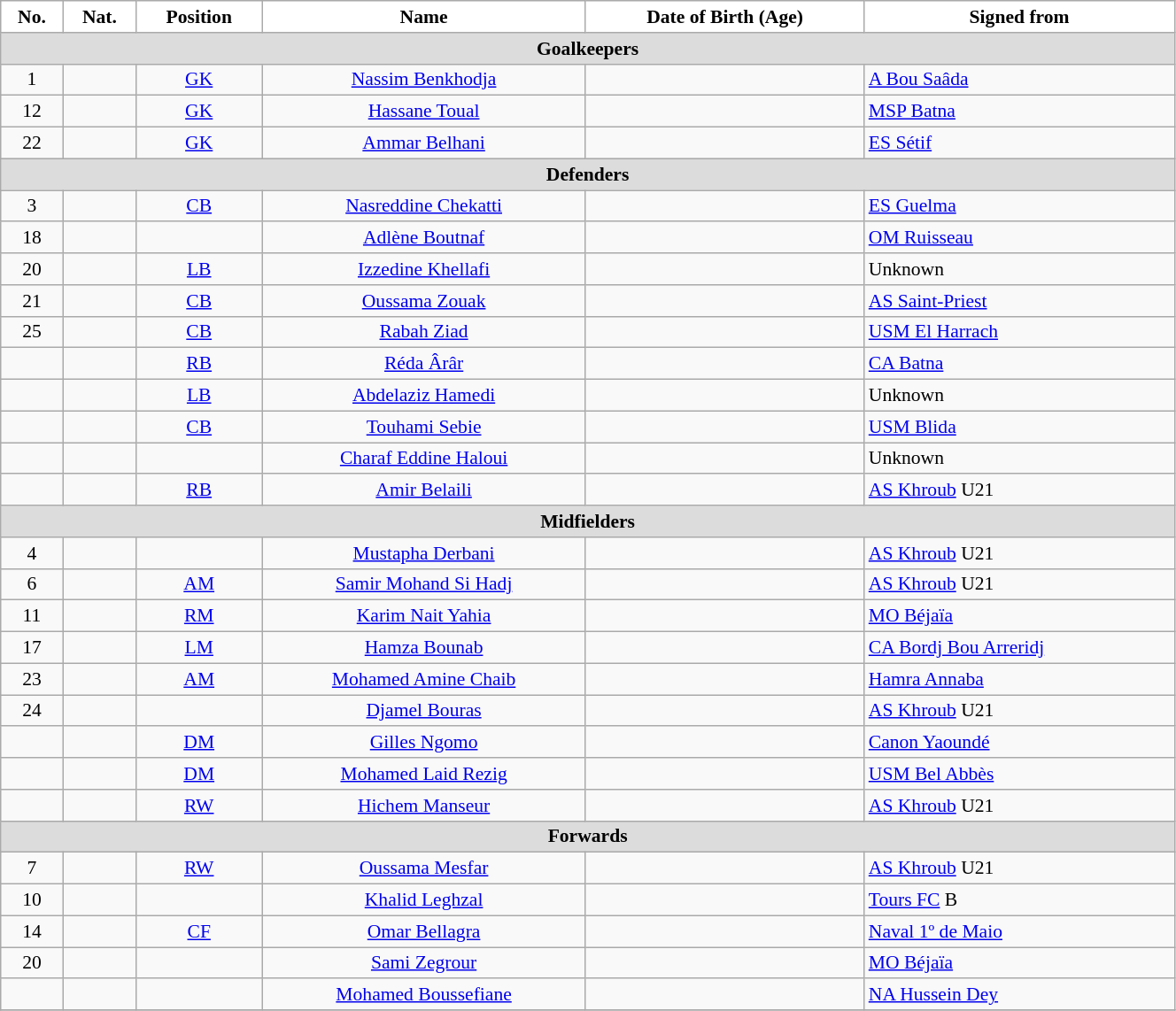<table class="wikitable" style="text-align:center; font-size:90%; width:70%">
<tr>
<th style="background:white; color:black; text-align:center;">No.</th>
<th style="background:white; color:black; text-align:center;">Nat.</th>
<th style="background:white; color:black; text-align:center;">Position</th>
<th style="background:white; color:black; text-align:center;">Name</th>
<th style="background:white; color:black; text-align:center;">Date of Birth (Age)</th>
<th style="background:white; color:black; text-align:center;">Signed from</th>
</tr>
<tr>
<th colspan=10 style="background:#DCDCDC; text-align:center;">Goalkeepers</th>
</tr>
<tr>
<td>1</td>
<td></td>
<td><a href='#'>GK</a></td>
<td><a href='#'>Nassim Benkhodja</a></td>
<td></td>
<td style="text-align:left"> <a href='#'>A Bou Saâda</a></td>
</tr>
<tr>
<td>12</td>
<td></td>
<td><a href='#'>GK</a></td>
<td><a href='#'>Hassane Toual</a></td>
<td></td>
<td style="text-align:left"> <a href='#'>MSP Batna</a></td>
</tr>
<tr>
<td>22</td>
<td></td>
<td><a href='#'>GK</a></td>
<td><a href='#'>Ammar Belhani</a></td>
<td></td>
<td style="text-align:left"> <a href='#'>ES Sétif</a></td>
</tr>
<tr>
<th colspan=10 style="background:#DCDCDC; text-align:center;">Defenders</th>
</tr>
<tr>
<td>3</td>
<td></td>
<td><a href='#'>CB</a></td>
<td><a href='#'>Nasreddine Chekatti</a></td>
<td></td>
<td style="text-align:left"> <a href='#'>ES Guelma</a></td>
</tr>
<tr>
<td>18</td>
<td></td>
<td></td>
<td><a href='#'>Adlène Boutnaf</a></td>
<td></td>
<td style="text-align:left"> <a href='#'>OM Ruisseau</a></td>
</tr>
<tr>
<td>20</td>
<td></td>
<td><a href='#'>LB</a></td>
<td><a href='#'>Izzedine Khellafi</a></td>
<td></td>
<td style="text-align:left">Unknown</td>
</tr>
<tr>
<td>21</td>
<td></td>
<td><a href='#'>CB</a></td>
<td><a href='#'>Oussama Zouak</a></td>
<td></td>
<td style="text-align:left"> <a href='#'>AS Saint-Priest</a></td>
</tr>
<tr>
<td>25</td>
<td></td>
<td><a href='#'>CB</a></td>
<td><a href='#'>Rabah Ziad</a></td>
<td></td>
<td style="text-align:left"> <a href='#'>USM El Harrach</a></td>
</tr>
<tr>
<td></td>
<td></td>
<td><a href='#'>RB</a></td>
<td><a href='#'>Réda Ârâr</a></td>
<td></td>
<td style="text-align:left"> <a href='#'>CA Batna</a></td>
</tr>
<tr>
<td></td>
<td></td>
<td><a href='#'>LB</a></td>
<td><a href='#'>Abdelaziz Hamedi</a></td>
<td></td>
<td style="text-align:left">Unknown</td>
</tr>
<tr>
<td></td>
<td></td>
<td><a href='#'>CB</a></td>
<td><a href='#'>Touhami Sebie</a></td>
<td></td>
<td style="text-align:left"> <a href='#'>USM Blida</a></td>
</tr>
<tr>
<td></td>
<td></td>
<td></td>
<td><a href='#'>Charaf Eddine Haloui</a></td>
<td></td>
<td style="text-align:left">Unknown</td>
</tr>
<tr>
<td></td>
<td></td>
<td><a href='#'>RB</a></td>
<td><a href='#'>Amir Belaili</a></td>
<td></td>
<td style="text-align:left"> <a href='#'>AS Khroub</a> U21</td>
</tr>
<tr>
<th colspan=10 style="background:#DCDCDC; text-align:center;">Midfielders</th>
</tr>
<tr>
<td>4</td>
<td></td>
<td></td>
<td><a href='#'>Mustapha Derbani</a></td>
<td></td>
<td style="text-align:left"> <a href='#'>AS Khroub</a> U21</td>
</tr>
<tr>
<td>6</td>
<td></td>
<td><a href='#'>AM</a></td>
<td><a href='#'>Samir Mohand Si Hadj</a></td>
<td></td>
<td style="text-align:left"> <a href='#'>AS Khroub</a> U21</td>
</tr>
<tr>
<td>11</td>
<td></td>
<td><a href='#'>RM</a></td>
<td><a href='#'>Karim Nait Yahia</a></td>
<td></td>
<td style="text-align:left"> <a href='#'>MO Béjaïa</a></td>
</tr>
<tr>
<td>17</td>
<td></td>
<td><a href='#'>LM</a></td>
<td><a href='#'>Hamza Bounab</a></td>
<td></td>
<td style="text-align:left"> <a href='#'>CA Bordj Bou Arreridj</a></td>
</tr>
<tr>
<td>23</td>
<td></td>
<td><a href='#'>AM</a></td>
<td><a href='#'>Mohamed Amine Chaib</a></td>
<td></td>
<td style="text-align:left"> <a href='#'>Hamra Annaba</a></td>
</tr>
<tr>
<td>24</td>
<td></td>
<td></td>
<td><a href='#'>Djamel Bouras</a></td>
<td></td>
<td style="text-align:left"> <a href='#'>AS Khroub</a> U21</td>
</tr>
<tr>
<td></td>
<td></td>
<td><a href='#'>DM</a></td>
<td><a href='#'>Gilles Ngomo</a></td>
<td></td>
<td style="text-align:left"> <a href='#'>Canon Yaoundé</a></td>
</tr>
<tr>
<td></td>
<td></td>
<td><a href='#'>DM</a></td>
<td><a href='#'>Mohamed Laid Rezig</a></td>
<td></td>
<td style="text-align:left"> <a href='#'>USM Bel Abbès</a></td>
</tr>
<tr>
<td></td>
<td></td>
<td><a href='#'>RW</a></td>
<td><a href='#'>Hichem Manseur</a></td>
<td></td>
<td style="text-align:left"> <a href='#'>AS Khroub</a> U21</td>
</tr>
<tr>
<th colspan=10 style="background:#DCDCDC; text-align:center;">Forwards</th>
</tr>
<tr>
<td>7</td>
<td></td>
<td><a href='#'>RW</a></td>
<td><a href='#'>Oussama Mesfar</a></td>
<td></td>
<td style="text-align:left"> <a href='#'>AS Khroub</a> U21</td>
</tr>
<tr>
<td>10</td>
<td></td>
<td></td>
<td><a href='#'>Khalid Leghzal</a></td>
<td></td>
<td style="text-align:left"> <a href='#'>Tours FC</a> B</td>
</tr>
<tr>
<td>14</td>
<td></td>
<td><a href='#'>CF</a></td>
<td><a href='#'>Omar Bellagra</a></td>
<td></td>
<td style="text-align:left"> <a href='#'>Naval 1º de Maio</a></td>
</tr>
<tr>
<td>20</td>
<td></td>
<td></td>
<td><a href='#'>Sami Zegrour</a></td>
<td></td>
<td style="text-align:left"> <a href='#'>MO Béjaïa</a></td>
</tr>
<tr>
<td></td>
<td></td>
<td></td>
<td><a href='#'>Mohamed Boussefiane</a></td>
<td></td>
<td style="text-align:left"> <a href='#'>NA Hussein Dey</a></td>
</tr>
<tr>
</tr>
</table>
